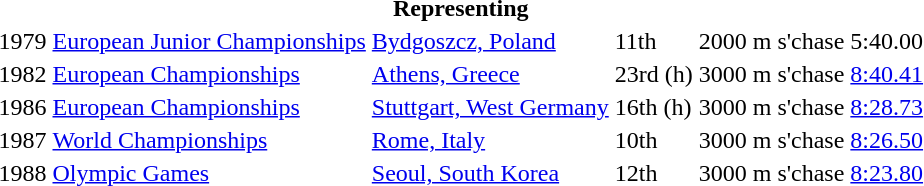<table>
<tr>
<th colspan="6">Representing </th>
</tr>
<tr>
<td>1979</td>
<td><a href='#'>European Junior Championships</a></td>
<td><a href='#'>Bydgoszcz, Poland</a></td>
<td>11th</td>
<td>2000 m s'chase</td>
<td>5:40.00</td>
</tr>
<tr>
<td>1982</td>
<td><a href='#'>European Championships</a></td>
<td><a href='#'>Athens, Greece</a></td>
<td>23rd (h)</td>
<td>3000 m s'chase</td>
<td><a href='#'>8:40.41</a></td>
</tr>
<tr>
<td>1986</td>
<td><a href='#'>European Championships</a></td>
<td><a href='#'>Stuttgart, West Germany</a></td>
<td>16th (h)</td>
<td>3000 m s'chase</td>
<td><a href='#'>8:28.73</a></td>
</tr>
<tr>
<td>1987</td>
<td><a href='#'>World Championships</a></td>
<td><a href='#'>Rome, Italy</a></td>
<td>10th</td>
<td>3000 m s'chase</td>
<td><a href='#'>8:26.50</a></td>
</tr>
<tr>
<td>1988</td>
<td><a href='#'>Olympic Games</a></td>
<td><a href='#'>Seoul, South Korea</a></td>
<td>12th</td>
<td>3000 m s'chase</td>
<td><a href='#'>8:23.80</a></td>
</tr>
</table>
